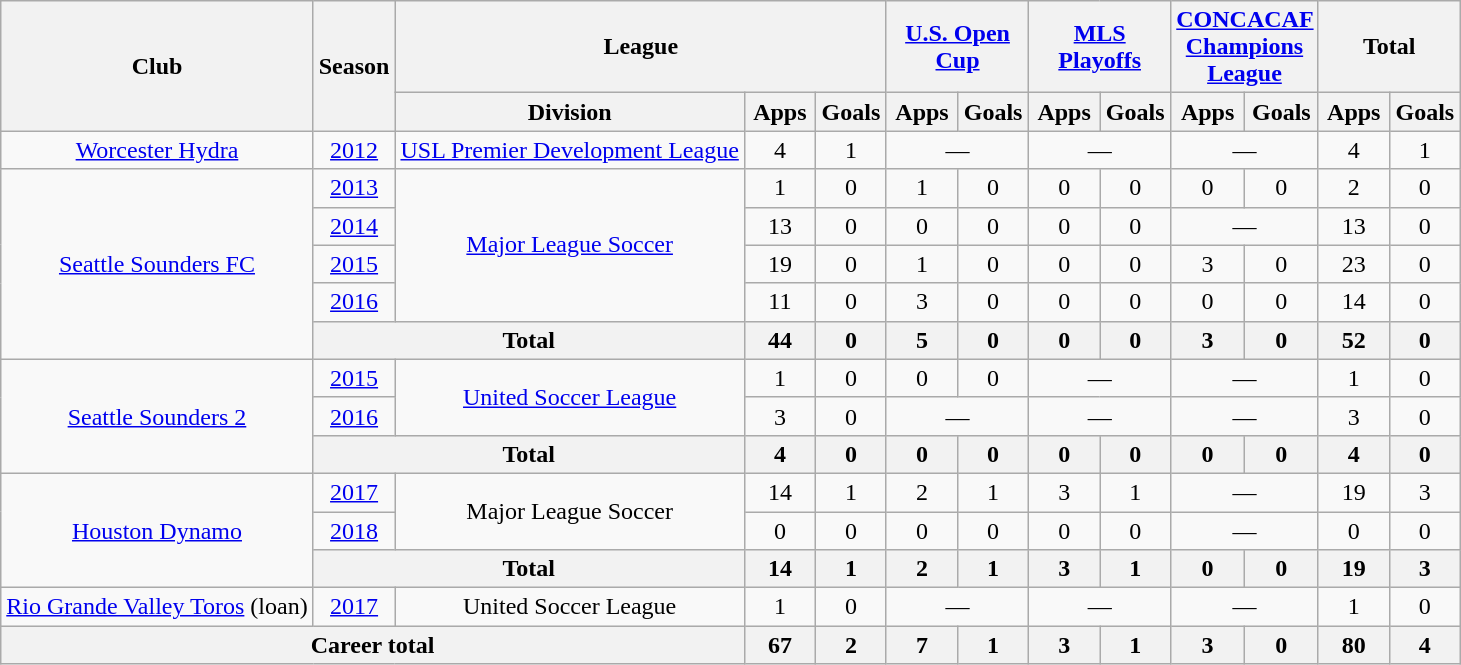<table class="wikitable" style="text-align:center">
<tr>
<th rowspan="2">Club</th>
<th rowspan="2">Season</th>
<th colspan="3">League</th>
<th colspan="2"><a href='#'>U.S. Open Cup</a></th>
<th colspan="2"><a href='#'>MLS Playoffs</a></th>
<th colspan="2"><a href='#'>CONCACAF Champions League</a></th>
<th colspan="2">Total</th>
</tr>
<tr>
<th>Division</th>
<th width="40">Apps</th>
<th width="40">Goals</th>
<th width="40">Apps</th>
<th width="40">Goals</th>
<th width="40">Apps</th>
<th width="40">Goals</th>
<th width="40">Apps</th>
<th width="40">Goals</th>
<th width="40">Apps</th>
<th width="40">Goals</th>
</tr>
<tr>
<td><a href='#'>Worcester Hydra</a></td>
<td><a href='#'>2012</a></td>
<td><a href='#'>USL Premier Development League</a></td>
<td>4</td>
<td>1</td>
<td colspan="2">—</td>
<td colspan="2">—</td>
<td colspan="2">—</td>
<td>4</td>
<td>1</td>
</tr>
<tr>
<td rowspan="5"><a href='#'>Seattle Sounders FC</a></td>
<td><a href='#'>2013</a></td>
<td rowspan="4"><a href='#'>Major League Soccer</a></td>
<td>1</td>
<td>0</td>
<td>1</td>
<td>0</td>
<td>0</td>
<td>0</td>
<td>0</td>
<td>0</td>
<td>2</td>
<td>0</td>
</tr>
<tr>
<td><a href='#'>2014</a></td>
<td>13</td>
<td>0</td>
<td>0</td>
<td>0</td>
<td>0</td>
<td>0</td>
<td colspan="2">—</td>
<td>13</td>
<td>0</td>
</tr>
<tr>
<td><a href='#'>2015</a></td>
<td>19</td>
<td>0</td>
<td>1</td>
<td>0</td>
<td>0</td>
<td>0</td>
<td>3</td>
<td>0</td>
<td>23</td>
<td>0</td>
</tr>
<tr>
<td><a href='#'>2016</a></td>
<td>11</td>
<td>0</td>
<td>3</td>
<td>0</td>
<td>0</td>
<td>0</td>
<td>0</td>
<td>0</td>
<td>14</td>
<td>0</td>
</tr>
<tr>
<th colspan="2">Total</th>
<th>44</th>
<th>0</th>
<th>5</th>
<th>0</th>
<th>0</th>
<th>0</th>
<th>3</th>
<th>0</th>
<th>52</th>
<th>0</th>
</tr>
<tr>
<td rowspan="3"><a href='#'>Seattle Sounders 2</a></td>
<td><a href='#'>2015</a></td>
<td rowspan="2"><a href='#'>United Soccer League</a></td>
<td>1</td>
<td>0</td>
<td>0</td>
<td>0</td>
<td colspan="2">—</td>
<td colspan="2">—</td>
<td>1</td>
<td>0</td>
</tr>
<tr>
<td><a href='#'>2016</a></td>
<td>3</td>
<td>0</td>
<td colspan="2">—</td>
<td colspan="2">—</td>
<td colspan="2">—</td>
<td>3</td>
<td>0</td>
</tr>
<tr>
<th colspan="2">Total</th>
<th>4</th>
<th>0</th>
<th>0</th>
<th>0</th>
<th>0</th>
<th>0</th>
<th>0</th>
<th>0</th>
<th>4</th>
<th>0</th>
</tr>
<tr>
<td rowspan="3"><a href='#'>Houston Dynamo</a></td>
<td><a href='#'>2017</a></td>
<td rowspan="2">Major League Soccer</td>
<td>14</td>
<td>1</td>
<td>2</td>
<td>1</td>
<td>3</td>
<td>1</td>
<td colspan="2">—</td>
<td>19</td>
<td>3</td>
</tr>
<tr>
<td><a href='#'>2018</a></td>
<td>0</td>
<td>0</td>
<td>0</td>
<td>0</td>
<td>0</td>
<td>0</td>
<td colspan="2">—</td>
<td>0</td>
<td>0</td>
</tr>
<tr>
<th colspan="2">Total</th>
<th>14</th>
<th>1</th>
<th>2</th>
<th>1</th>
<th>3</th>
<th>1</th>
<th>0</th>
<th>0</th>
<th>19</th>
<th>3</th>
</tr>
<tr>
<td><a href='#'>Rio Grande Valley Toros</a> (loan)</td>
<td><a href='#'>2017</a></td>
<td>United Soccer League</td>
<td>1</td>
<td>0</td>
<td colspan="2">—</td>
<td colspan="2">—</td>
<td colspan="2">—</td>
<td>1</td>
<td>0</td>
</tr>
<tr>
<th colspan="3">Career total</th>
<th>67</th>
<th>2</th>
<th>7</th>
<th>1</th>
<th>3</th>
<th>1</th>
<th>3</th>
<th>0</th>
<th>80</th>
<th>4</th>
</tr>
</table>
